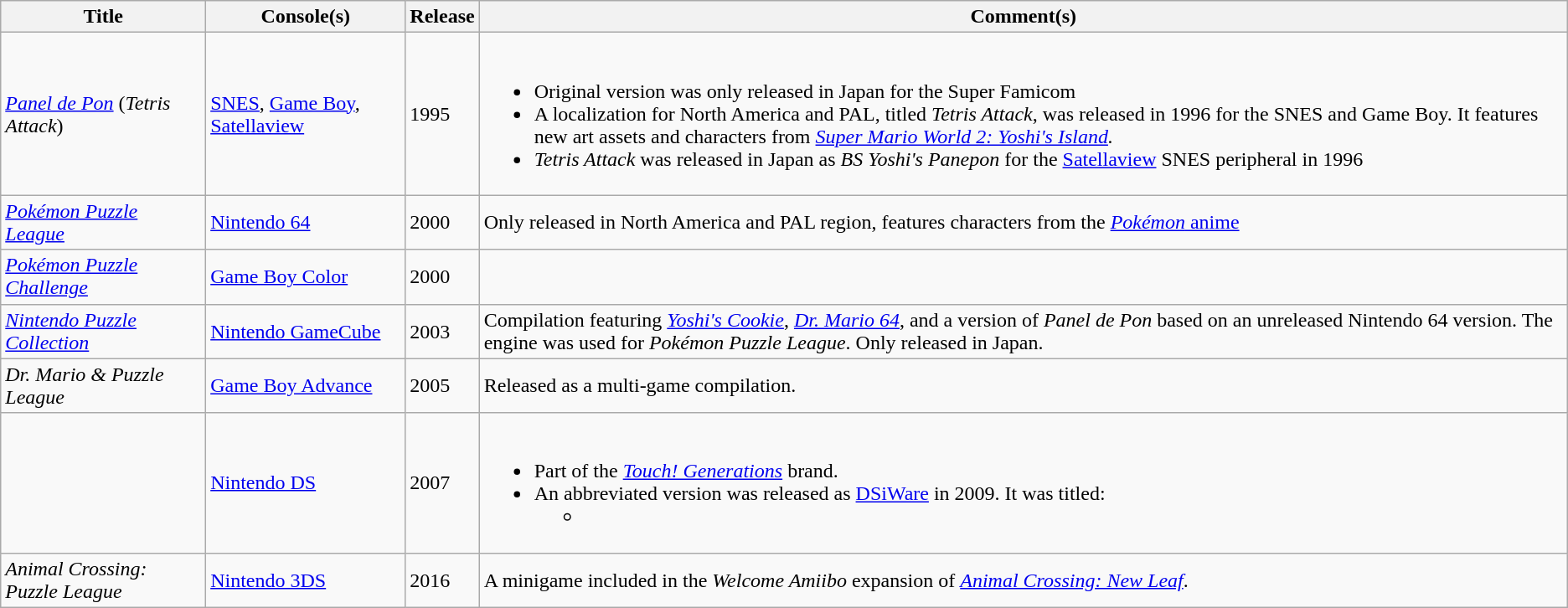<table class="wikitable">
<tr>
<th>Title</th>
<th>Console(s)</th>
<th>Release</th>
<th>Comment(s)</th>
</tr>
<tr>
<td><em><a href='#'>Panel de Pon</a></em> (<em>Tetris Attack</em>)</td>
<td><a href='#'>SNES</a>, <a href='#'>Game Boy</a>, <a href='#'>Satellaview</a></td>
<td>1995</td>
<td><br><ul><li>Original version was only released in Japan for the Super Famicom</li><li>A localization for North America and PAL, titled <em>Tetris Attack</em>, was released in 1996 for the SNES and Game Boy. It features new art assets and characters from <em><a href='#'>Super Mario World 2: Yoshi's Island</a>.</em></li><li><em>Tetris Attack</em> was released in Japan as <em>BS Yoshi's Panepon</em> for the <a href='#'>Satellaview</a> SNES peripheral in 1996</li></ul></td>
</tr>
<tr>
<td><em><a href='#'>Pokémon Puzzle League</a></em></td>
<td><a href='#'>Nintendo 64</a></td>
<td>2000</td>
<td>Only released in North America and PAL region, features characters from the <a href='#'><em>Pokémon</em> anime</a></td>
</tr>
<tr>
<td><em><a href='#'>Pokémon Puzzle Challenge</a></em></td>
<td><a href='#'>Game Boy Color</a></td>
<td>2000</td>
<td></td>
</tr>
<tr>
<td><em><a href='#'>Nintendo Puzzle Collection</a></em></td>
<td><a href='#'>Nintendo GameCube</a></td>
<td>2003</td>
<td>Compilation featuring <em><a href='#'>Yoshi's Cookie</a></em>, <em><a href='#'>Dr. Mario 64</a></em>, and a version of <em>Panel de Pon</em> based on an unreleased Nintendo 64 version. The engine was used for <em>Pokémon Puzzle League</em>. Only released in Japan.</td>
</tr>
<tr>
<td><em>Dr. Mario & Puzzle League</em></td>
<td><a href='#'>Game Boy Advance</a></td>
<td>2005</td>
<td>Released as a multi-game compilation.</td>
</tr>
<tr>
<td></td>
<td><a href='#'>Nintendo DS</a></td>
<td>2007</td>
<td><br><ul><li>Part of the <em><a href='#'>Touch! Generations</a></em> brand.</li><li>An abbreviated version was released as <a href='#'>DSiWare</a> in 2009. It was titled:<ul><li></li></ul></li></ul></td>
</tr>
<tr>
<td><em>Animal Crossing: Puzzle League</em></td>
<td><a href='#'>Nintendo 3DS</a></td>
<td>2016</td>
<td>A minigame included in the <em>Welcome Amiibo</em> expansion of <em><a href='#'>Animal Crossing: New Leaf</a></em>.</td>
</tr>
</table>
